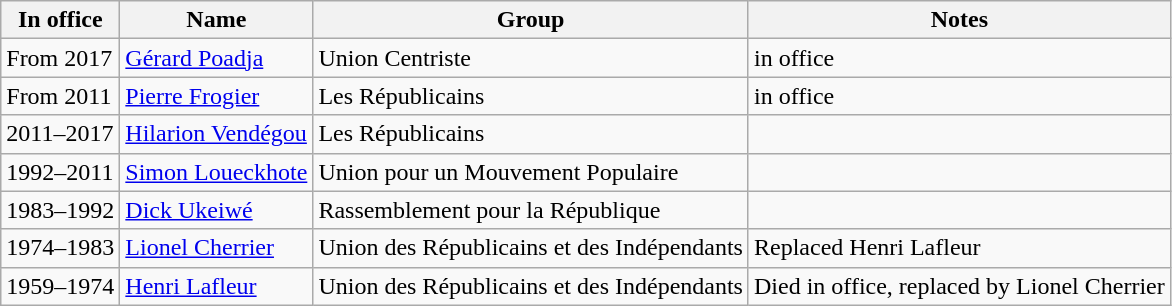<table class="wikitable sortable">
<tr>
<th>In office</th>
<th>Name</th>
<th>Group</th>
<th>Notes</th>
</tr>
<tr>
<td>From 2017</td>
<td><a href='#'>Gérard Poadja</a></td>
<td>Union Centriste</td>
<td>in office</td>
</tr>
<tr>
<td>From 2011</td>
<td><a href='#'>Pierre Frogier</a></td>
<td>Les Républicains</td>
<td>in office</td>
</tr>
<tr>
<td>2011–2017</td>
<td><a href='#'>Hilarion Vendégou</a></td>
<td>Les Républicains</td>
<td></td>
</tr>
<tr>
<td>1992–2011</td>
<td><a href='#'>Simon Loueckhote</a></td>
<td>Union pour un Mouvement Populaire</td>
<td></td>
</tr>
<tr>
<td>1983–1992</td>
<td><a href='#'>Dick Ukeiwé</a></td>
<td>Rassemblement pour la République</td>
<td></td>
</tr>
<tr>
<td>1974–1983</td>
<td><a href='#'>Lionel Cherrier</a></td>
<td>Union des Républicains et des Indépendants</td>
<td>Replaced Henri Lafleur</td>
</tr>
<tr>
<td>1959–1974</td>
<td><a href='#'>Henri Lafleur</a></td>
<td>Union des Républicains et des Indépendants</td>
<td>Died in office, replaced by Lionel Cherrier</td>
</tr>
</table>
